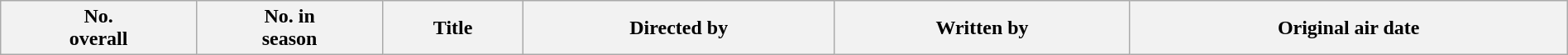<table class="wikitable plainrowheaders" style="width:100%; background:#fff;">
<tr>
<th style="background:#;">No.<br>overall</th>
<th style="background:#;">No. in<br>season</th>
<th style="background:#;">Title</th>
<th style="background:#;">Directed by</th>
<th style="background:#;">Written by</th>
<th style="background:#;">Original air date<br>

































</th>
</tr>
</table>
